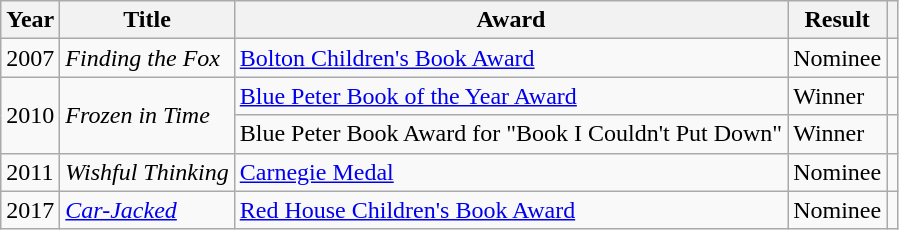<table class="wikitable">
<tr>
<th>Year</th>
<th>Title</th>
<th>Award</th>
<th>Result</th>
<th></th>
</tr>
<tr>
<td>2007</td>
<td><em>Finding the Fox</em></td>
<td><a href='#'>Bolton Children's Book Award</a></td>
<td>Nominee</td>
<td></td>
</tr>
<tr>
<td rowspan="2">2010</td>
<td rowspan="2"><em>Frozen in Time</em></td>
<td><a href='#'>Blue Peter Book of the Year Award</a></td>
<td>Winner</td>
<td></td>
</tr>
<tr>
<td>Blue Peter Book Award for "Book I Couldn't Put Down"</td>
<td>Winner</td>
<td></td>
</tr>
<tr>
<td>2011</td>
<td><em>Wishful Thinking</em></td>
<td><a href='#'>Carnegie Medal</a></td>
<td>Nominee</td>
<td></td>
</tr>
<tr>
<td>2017</td>
<td><a href='#'><em>Car-Jacked</em></a></td>
<td><a href='#'>Red House Children's Book Award</a></td>
<td>Nominee</td>
<td></td>
</tr>
</table>
